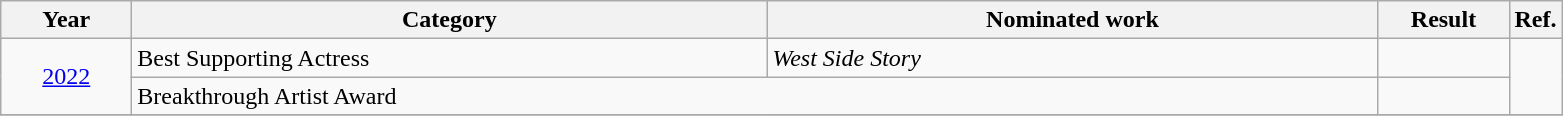<table class=wikitable>
<tr>
<th scope="col" style="width:5em;">Year</th>
<th scope="col" style="width:26em;">Category</th>
<th scope="col" style="width:25em;">Nominated work</th>
<th scope="col" style="width:5em;">Result</th>
<th>Ref.</th>
</tr>
<tr>
<td style="text-align:center;", rowspan="2"><a href='#'>2022</a></td>
<td>Best Supporting Actress</td>
<td><em>West Side Story</em></td>
<td></td>
<td style="text-align:center;" rowspan="2"></td>
</tr>
<tr>
<td colspan=2>Breakthrough Artist Award</td>
<td></td>
</tr>
<tr>
</tr>
</table>
